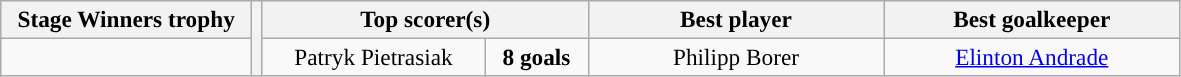<table class="wikitable" style="text-align: center; font-size: 97%;">
<tr>
<th width=160>Stage Winners trophy</th>
<th rowspan=2></th>
<th colspan=2 width=210>Top scorer(s)</th>
<th width=190>Best player</th>
<th width=190>Best goalkeeper</th>
</tr>
<tr align=center style="background:">
<td style="text-align:center;"></td>
<td> Patryk Pietrasiak</td>
<td><strong>8 goals</strong></td>
<td> Philipp Borer</td>
<td> <a href='#'>Elinton Andrade</a></td>
</tr>
</table>
